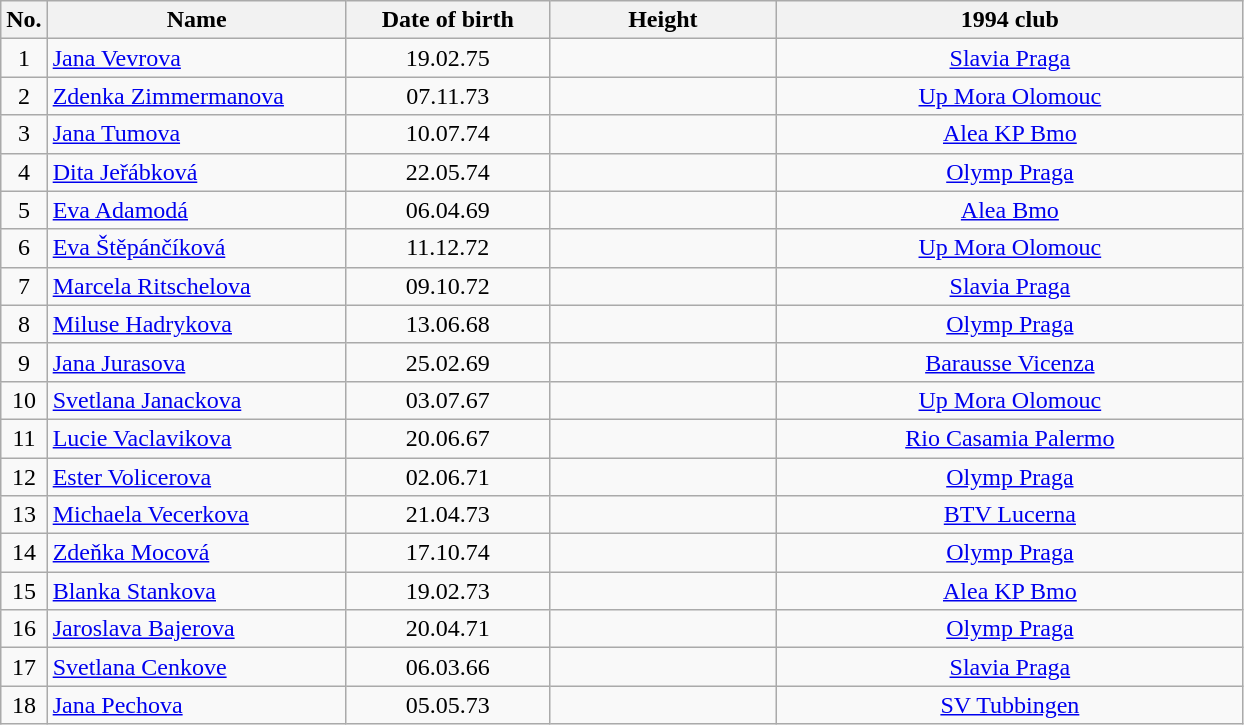<table class="wikitable sortable" style="text-align:center;">
<tr>
<th>No.</th>
<th style="width:12em">Name</th>
<th style="width:8em">Date of birth</th>
<th style="width:9em">Height</th>
<th style="width:19em">1994 club</th>
</tr>
<tr>
<td>1</td>
<td align=left><a href='#'>Jana Vevrova</a></td>
<td>19.02.75</td>
<td></td>
<td><a href='#'>Slavia Praga</a></td>
</tr>
<tr>
<td>2</td>
<td align=left><a href='#'>Zdenka Zimmermanova</a></td>
<td>07.11.73</td>
<td></td>
<td><a href='#'>Up Mora Olomouc</a></td>
</tr>
<tr>
<td>3</td>
<td align=left><a href='#'>Jana Tumova</a></td>
<td>10.07.74</td>
<td></td>
<td><a href='#'>Alea KP Bmo</a></td>
</tr>
<tr>
<td>4</td>
<td align=left><a href='#'>Dita Jeřábková</a></td>
<td>22.05.74</td>
<td></td>
<td><a href='#'>Olymp Praga</a></td>
</tr>
<tr>
<td>5</td>
<td align=left><a href='#'>Eva Adamodá</a></td>
<td>06.04.69</td>
<td></td>
<td><a href='#'>Alea Bmo</a></td>
</tr>
<tr>
<td>6</td>
<td align=left><a href='#'>Eva Štěpánčíková</a></td>
<td>11.12.72</td>
<td></td>
<td><a href='#'>Up Mora Olomouc</a></td>
</tr>
<tr>
<td>7</td>
<td align=left><a href='#'>Marcela Ritschelova</a></td>
<td>09.10.72</td>
<td></td>
<td><a href='#'>Slavia Praga</a></td>
</tr>
<tr>
<td>8</td>
<td align=left><a href='#'>Miluse Hadrykova</a></td>
<td>13.06.68</td>
<td></td>
<td><a href='#'>Olymp Praga</a></td>
</tr>
<tr>
<td>9</td>
<td align=left><a href='#'>Jana Jurasova</a></td>
<td>25.02.69</td>
<td></td>
<td><a href='#'>Barausse Vicenza</a></td>
</tr>
<tr>
<td>10</td>
<td align=left><a href='#'>Svetlana Janackova</a></td>
<td>03.07.67</td>
<td></td>
<td><a href='#'>Up Mora Olomouc</a></td>
</tr>
<tr>
<td>11</td>
<td align=left><a href='#'>Lucie Vaclavikova</a></td>
<td>20.06.67</td>
<td></td>
<td><a href='#'>Rio Casamia Palermo</a></td>
</tr>
<tr>
<td>12</td>
<td align=left><a href='#'>Ester Volicerova</a></td>
<td>02.06.71</td>
<td></td>
<td><a href='#'>Olymp Praga</a></td>
</tr>
<tr>
<td>13</td>
<td align=left><a href='#'>Michaela Vecerkova</a></td>
<td>21.04.73</td>
<td></td>
<td><a href='#'>BTV Lucerna</a></td>
</tr>
<tr>
<td>14</td>
<td align=left><a href='#'>Zdeňka Mocová</a></td>
<td>17.10.74</td>
<td></td>
<td><a href='#'>Olymp Praga</a></td>
</tr>
<tr>
<td>15</td>
<td align=left><a href='#'>Blanka Stankova</a></td>
<td>19.02.73</td>
<td></td>
<td><a href='#'>Alea KP Bmo</a></td>
</tr>
<tr>
<td>16</td>
<td align=left><a href='#'>Jaroslava Bajerova</a></td>
<td>20.04.71</td>
<td></td>
<td><a href='#'>Olymp Praga</a></td>
</tr>
<tr>
<td>17</td>
<td align=left><a href='#'>Svetlana Cenkove</a></td>
<td>06.03.66</td>
<td></td>
<td><a href='#'>Slavia Praga</a></td>
</tr>
<tr>
<td>18</td>
<td align=left><a href='#'>Jana Pechova</a></td>
<td>05.05.73</td>
<td></td>
<td><a href='#'>SV Tubbingen</a></td>
</tr>
</table>
